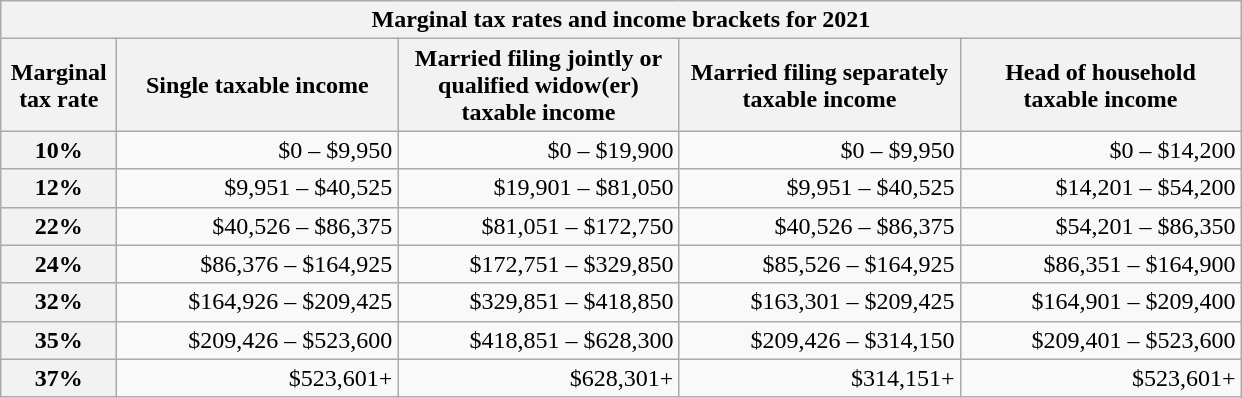<table class="wikitable collapsible collapsed" style="text-align:right" style="margin:0 0 1em 1em; font-size: 90%">
<tr>
<th colspan=5>Marginal tax rates and income brackets for 2021</th>
</tr>
<tr>
<th width="70">Marginal tax rate</th>
<th width="180">Single taxable income</th>
<th width="180">Married filing jointly or qualified widow(er) taxable income</th>
<th width="180">Married filing separately taxable income</th>
<th width="180">Head of household taxable income</th>
</tr>
<tr>
<th>10%</th>
<td>$0 – $9,950</td>
<td>$0 – $19,900</td>
<td>$0 – $9,950</td>
<td>$0 – $14,200</td>
</tr>
<tr>
<th>12%</th>
<td>$9,951 – $40,525</td>
<td>$19,901 – $81,050</td>
<td>$9,951 – $40,525</td>
<td>$14,201 – $54,200</td>
</tr>
<tr>
<th>22%</th>
<td>$40,526 – $86,375</td>
<td>$81,051 – $172,750</td>
<td>$40,526 – $86,375</td>
<td>$54,201 – $86,350</td>
</tr>
<tr>
<th>24%</th>
<td>$86,376 – $164,925</td>
<td>$172,751 – $329,850</td>
<td>$85,526 – $164,925</td>
<td>$86,351 – $164,900</td>
</tr>
<tr>
<th>32%</th>
<td>$164,926 – $209,425</td>
<td>$329,851 – $418,850</td>
<td>$163,301 – $209,425</td>
<td>$164,901 – $209,400</td>
</tr>
<tr>
<th>35%</th>
<td>$209,426 – $523,600</td>
<td>$418,851 – $628,300</td>
<td>$209,426 – $314,150</td>
<td>$209,401 – $523,600</td>
</tr>
<tr>
<th>37%</th>
<td>$523,601+</td>
<td>$628,301+</td>
<td>$314,151+</td>
<td>$523,601+</td>
</tr>
</table>
